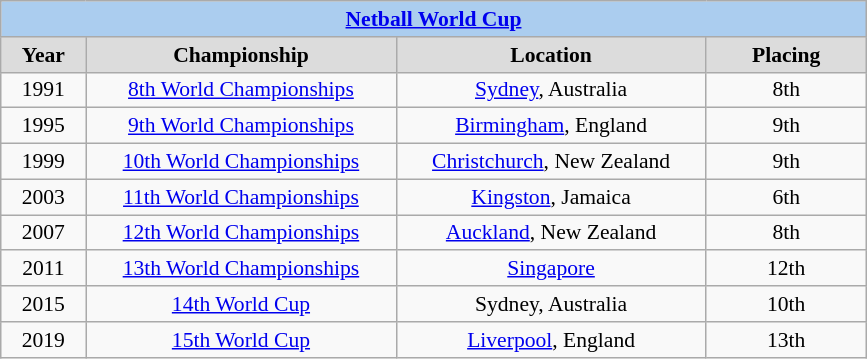<table class=wikitable style="text-align:center; font-size:90%">
<tr>
<th colspan=4 style=background:#ABCDEF><a href='#'>Netball World Cup</a></th>
</tr>
<tr>
<th width=50 style=background:gainsboro>Year</th>
<th width=200 style=background:gainsboro>Championship</th>
<th width=200 style=background:gainsboro>Location</th>
<th width=100 style=background:gainsboro>Placing</th>
</tr>
<tr>
<td>1991</td>
<td><a href='#'>8th World Championships</a></td>
<td><a href='#'>Sydney</a>, Australia</td>
<td>8th</td>
</tr>
<tr>
<td>1995</td>
<td><a href='#'>9th World Championships</a></td>
<td><a href='#'>Birmingham</a>, England</td>
<td>9th</td>
</tr>
<tr>
<td>1999</td>
<td><a href='#'>10th World Championships</a></td>
<td><a href='#'>Christchurch</a>, New Zealand</td>
<td>9th</td>
</tr>
<tr>
<td>2003</td>
<td><a href='#'>11th World Championships</a></td>
<td><a href='#'>Kingston</a>, Jamaica</td>
<td>6th</td>
</tr>
<tr>
<td>2007</td>
<td><a href='#'>12th World Championships</a></td>
<td><a href='#'>Auckland</a>, New Zealand</td>
<td>8th</td>
</tr>
<tr>
<td>2011</td>
<td><a href='#'>13th World Championships</a></td>
<td><a href='#'>Singapore</a></td>
<td>12th</td>
</tr>
<tr>
<td>2015</td>
<td><a href='#'>14th World Cup</a></td>
<td>Sydney, Australia</td>
<td>10th</td>
</tr>
<tr>
<td>2019</td>
<td><a href='#'>15th World Cup</a></td>
<td><a href='#'>Liverpool</a>, England</td>
<td>13th</td>
</tr>
</table>
